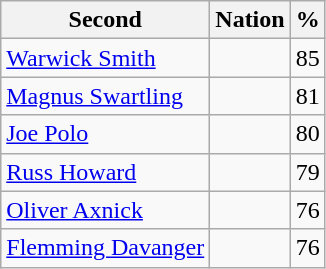<table class="wikitable">
<tr>
<th>Second</th>
<th>Nation</th>
<th>%</th>
</tr>
<tr>
<td><a href='#'>Warwick Smith</a></td>
<td></td>
<td>85</td>
</tr>
<tr>
<td><a href='#'>Magnus Swartling</a></td>
<td></td>
<td>81</td>
</tr>
<tr>
<td><a href='#'>Joe Polo</a></td>
<td></td>
<td>80</td>
</tr>
<tr>
<td><a href='#'>Russ Howard</a></td>
<td></td>
<td>79</td>
</tr>
<tr>
<td><a href='#'>Oliver Axnick</a></td>
<td></td>
<td>76</td>
</tr>
<tr>
<td><a href='#'>Flemming Davanger</a></td>
<td></td>
<td>76</td>
</tr>
</table>
